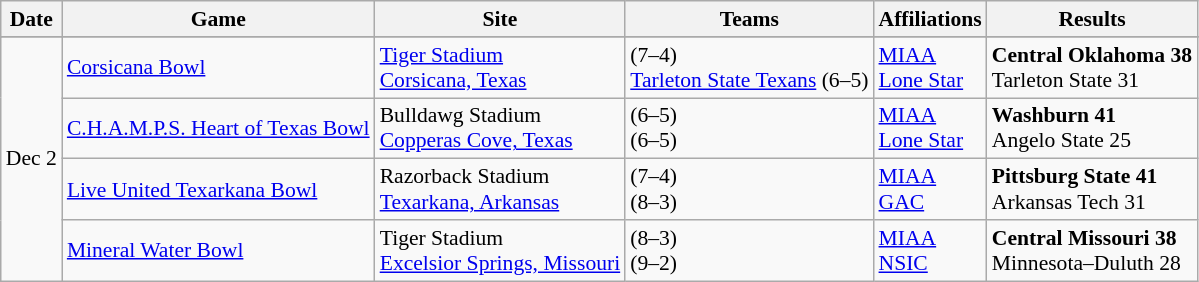<table class="wikitable" style="font-size:90%">
<tr>
<th>Date</th>
<th>Game</th>
<th>Site</th>
<th>Teams</th>
<th>Affiliations</th>
<th>Results</th>
</tr>
<tr>
</tr>
<tr>
<td rowspan=4 style=white-space:nowrap>Dec 2</td>
<td><a href='#'>Corsicana Bowl</a></td>
<td><a href='#'>Tiger Stadium</a><br><a href='#'>Corsicana, Texas</a></td>
<td> (7–4) <br><a href='#'>Tarleton State Texans</a> (6–5)</td>
<td><a href='#'>MIAA</a> <br> <a href='#'>Lone Star</a></td>
<td><strong>Central Oklahoma 38</strong><br>Tarleton State 31</td>
</tr>
<tr>
<td><a href='#'>C.H.A.M.P.S. Heart of Texas Bowl</a></td>
<td>Bulldawg Stadium<br><a href='#'>Copperas Cove, Texas</a></td>
<td> (6–5)<br> (6–5)</td>
<td><a href='#'>MIAA</a> <br> <a href='#'>Lone Star</a></td>
<td><strong>Washburn 41</strong><br>Angelo State 25</td>
</tr>
<tr>
<td><a href='#'>Live United Texarkana Bowl</a></td>
<td>Razorback Stadium<br><a href='#'>Texarkana, Arkansas</a></td>
<td> (7–4)<br> (8–3)</td>
<td><a href='#'>MIAA</a><br><a href='#'>GAC</a></td>
<td style=white-space:nowrap><strong>Pittsburg State 41</strong><br>Arkansas Tech 31</td>
</tr>
<tr>
<td><a href='#'>Mineral Water Bowl</a></td>
<td>Tiger Stadium<br><a href='#'>Excelsior Springs, Missouri</a></td>
<td> (8–3)<br> (9–2)</td>
<td><a href='#'>MIAA</a><br><a href='#'>NSIC</a></td>
<td style=white-space:nowrap><strong>Central Missouri 38</strong><br>Minnesota–Duluth 28</td>
</tr>
</table>
